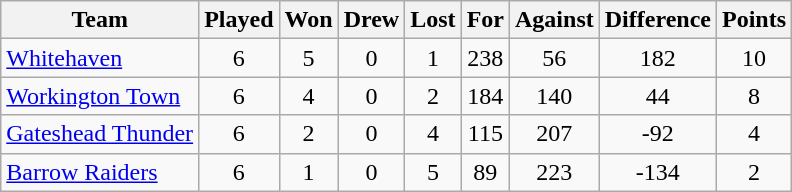<table class="wikitable" style="text-align:center;">
<tr>
<th>Team</th>
<th>Played</th>
<th>Won</th>
<th>Drew</th>
<th>Lost</th>
<th>For</th>
<th>Against</th>
<th>Difference</th>
<th>Points</th>
</tr>
<tr ---->
<td style="text-align:left;"><a href='#'>Whitehaven</a></td>
<td>6</td>
<td>5</td>
<td>0</td>
<td>1</td>
<td>238</td>
<td>56</td>
<td>182</td>
<td>10</td>
</tr>
<tr ---->
<td style="text-align:left;"><a href='#'>Workington Town</a></td>
<td>6</td>
<td>4</td>
<td>0</td>
<td>2</td>
<td>184</td>
<td>140</td>
<td>44</td>
<td>8</td>
</tr>
<tr ---->
<td style="text-align:left;"><a href='#'>Gateshead Thunder</a></td>
<td>6</td>
<td>2</td>
<td>0</td>
<td>4</td>
<td>115</td>
<td>207</td>
<td>-92</td>
<td>4</td>
</tr>
<tr ---->
<td style="text-align:left;"><a href='#'>Barrow Raiders</a></td>
<td>6</td>
<td>1</td>
<td>0</td>
<td>5</td>
<td>89</td>
<td>223</td>
<td>-134</td>
<td>2</td>
</tr>
</table>
